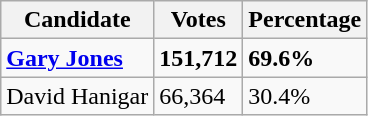<table class=wikitable>
<tr>
<th>Candidate</th>
<th>Votes</th>
<th>Percentage</th>
</tr>
<tr>
<td><strong><a href='#'>Gary Jones</a></strong></td>
<td><strong>151,712</strong></td>
<td><strong>69.6%</strong></td>
</tr>
<tr>
<td>David Hanigar</td>
<td>66,364</td>
<td>30.4%</td>
</tr>
</table>
